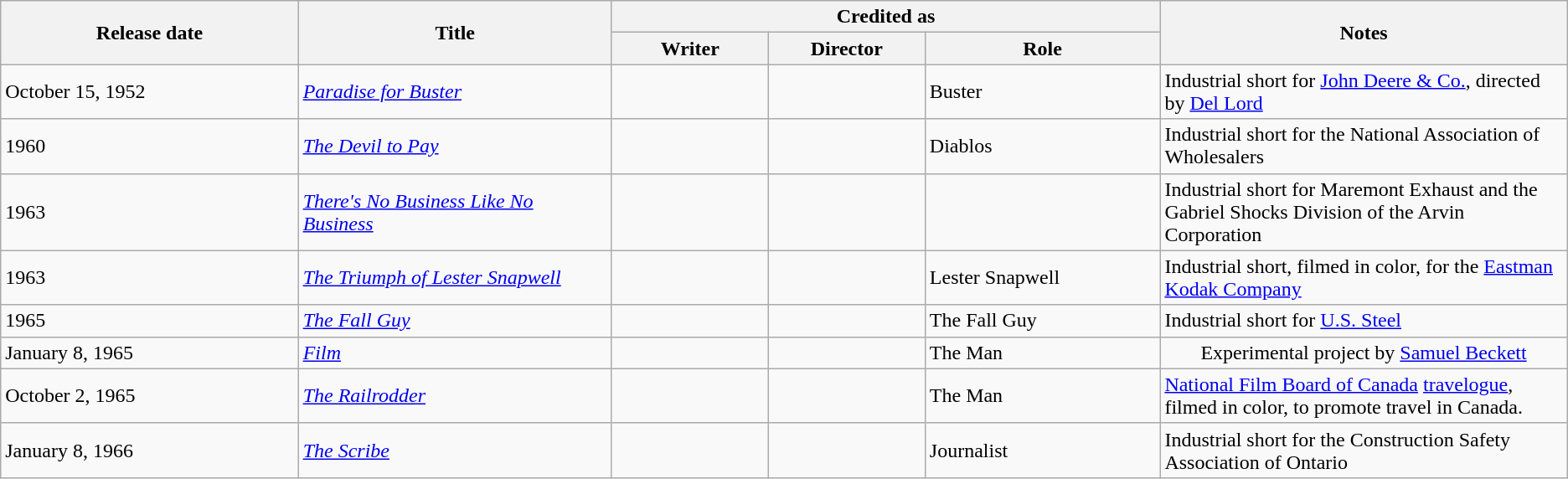<table class=wikitable style="text-align:center">
<tr>
<th style="width:19%;" rowspan="2">Release date</th>
<th style="width:20%;" rowspan="2">Title</th>
<th colspan=3>Credited as</th>
<th rowspan=2>Notes</th>
</tr>
<tr>
<th style="width:10%;">Writer</th>
<th style="width:10%;">Director</th>
<th style="width:15%;">Role</th>
</tr>
<tr>
<td align=left>October 15, 1952</td>
<td align=left><em><a href='#'>Paradise for Buster</a></em></td>
<td></td>
<td></td>
<td align=left>Buster</td>
<td align=left>Industrial short for <a href='#'>John Deere & Co.</a>, directed by <a href='#'>Del Lord</a></td>
</tr>
<tr>
<td align=left>1960</td>
<td align=left><em><a href='#'>The Devil to Pay</a></em></td>
<td></td>
<td></td>
<td align=left>Diablos</td>
<td align=left>Industrial short for the National Association of Wholesalers</td>
</tr>
<tr>
<td align=left>1963</td>
<td align=left><em><a href='#'>There's No Business Like No Business</a></em></td>
<td></td>
<td></td>
<td align=left></td>
<td align=left>Industrial short for Maremont Exhaust and the Gabriel Shocks Division of the Arvin Corporation</td>
</tr>
<tr>
<td align=left>1963</td>
<td align="left"><em><a href='#'>The Triumph of Lester Snapwell</a></em></td>
<td></td>
<td></td>
<td align=left>Lester Snapwell</td>
<td align=left>Industrial short, filmed in color, for the <a href='#'>Eastman Kodak Company</a></td>
</tr>
<tr>
<td align=left>1965</td>
<td align=left><em><a href='#'>The Fall Guy</a></em></td>
<td></td>
<td></td>
<td align=left>The Fall Guy</td>
<td align=left>Industrial short for <a href='#'>U.S. Steel</a></td>
</tr>
<tr>
<td align=left>January 8, 1965</td>
<td align=left><em><a href='#'>Film</a></em></td>
<td></td>
<td></td>
<td align=left>The Man</td>
<td>Experimental project by <a href='#'>Samuel Beckett</a></td>
</tr>
<tr>
<td align=left>October 2, 1965</td>
<td align=left><em><a href='#'>The Railrodder</a></em></td>
<td></td>
<td></td>
<td align=left>The Man</td>
<td align=left><a href='#'>National Film Board of Canada</a> <a href='#'>travelogue</a>, filmed in color, to promote travel in Canada.</td>
</tr>
<tr>
<td align=left>January 8, 1966</td>
<td align=left><em><a href='#'>The Scribe</a></em></td>
<td></td>
<td></td>
<td align=left>Journalist</td>
<td align=left>Industrial short for the Construction Safety Association of Ontario</td>
</tr>
</table>
